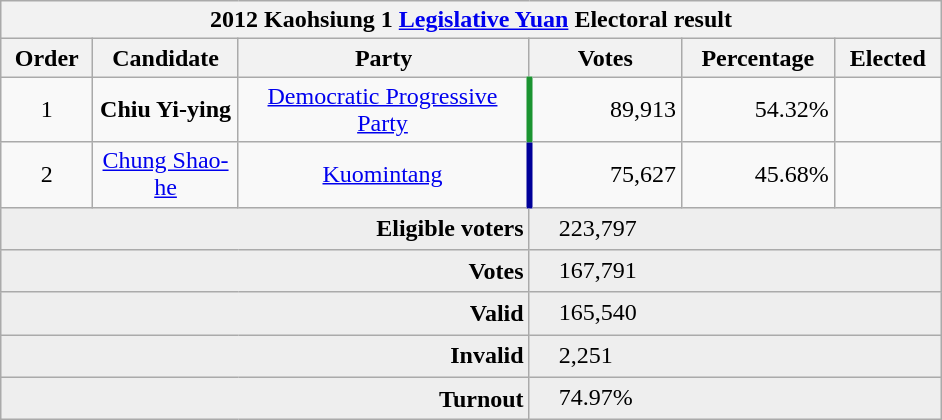<table class="wikitable collapsible" style="margin:1em auto; text-align:center">
<tr>
<th colspan="7" width=620px>2012 Kaohsiung 1 <a href='#'>Legislative Yuan</a> Electoral result</th>
</tr>
<tr>
<th width=35>Order</th>
<th width=55>Candidate</th>
<th width=150>Party</th>
<th width=75>Votes</th>
<th width=75>Percentage</th>
<th width=49>Elected</th>
</tr>
<tr>
<td>1</td>
<td><strong>Chiu Yi-ying</strong></td>
<td><a href='#'>Democratic Progressive Party</a></td>
<td style="border-left:4px solid #1B9431;" align="right">89,913</td>
<td align="right">54.32%</td>
<td align="center"></td>
</tr>
<tr>
<td>2</td>
<td><a href='#'>Chung Shao-he</a></td>
<td><a href='#'>Kuomintang</a></td>
<td style="border-left:4px solid #000099;" align="right">75,627</td>
<td align="right">45.68%</td>
<td align="center"></td>
</tr>
<tr bgcolor=EEEEEE>
<td colspan="3" align="right"><strong>Eligible voters</strong></td>
<td colspan="3" align="left">　223,797</td>
</tr>
<tr bgcolor=EEEEEE>
<td colspan="3" align="right"><strong>Votes</strong></td>
<td colspan="3" align="left">　167,791</td>
</tr>
<tr bgcolor=EEEEEE>
<td colspan="3" align="right"><strong>Valid</strong></td>
<td colspan="3" align="left">　165,540</td>
</tr>
<tr bgcolor=EEEEEE>
<td colspan="3" align="right"><strong>Invalid</strong></td>
<td colspan="3" align="left">　2,251</td>
</tr>
<tr bgcolor=EEEEEE>
<td colspan="3" align="right"><strong>Turnout</strong></td>
<td colspan="3" align="left">　74.97%</td>
</tr>
</table>
